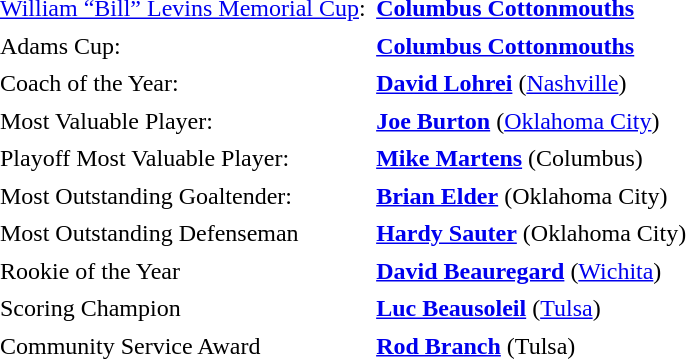<table cellpadding="3" cellspacing="1">
<tr>
<td><a href='#'>William “Bill” Levins Memorial Cup</a>:</td>
<td><strong><a href='#'>Columbus Cottonmouths</a></strong></td>
</tr>
<tr>
<td>Adams Cup:</td>
<td><strong><a href='#'>Columbus Cottonmouths</a></strong></td>
</tr>
<tr>
<td>Coach of the Year:</td>
<td><strong><a href='#'>David Lohrei</a></strong> (<a href='#'>Nashville</a>)</td>
</tr>
<tr>
<td>Most Valuable Player:</td>
<td><strong><a href='#'>Joe Burton</a></strong> (<a href='#'>Oklahoma City</a>)</td>
</tr>
<tr>
<td>Playoff Most Valuable Player:</td>
<td><strong><a href='#'>Mike Martens</a></strong> (Columbus)</td>
</tr>
<tr>
<td>Most Outstanding Goaltender:</td>
<td><strong><a href='#'>Brian Elder</a></strong> (Oklahoma City)</td>
</tr>
<tr>
<td>Most Outstanding Defenseman</td>
<td><strong><a href='#'>Hardy Sauter</a></strong> (Oklahoma City)</td>
</tr>
<tr>
<td>Rookie of the Year</td>
<td><strong><a href='#'>David Beauregard</a></strong> (<a href='#'>Wichita</a>)</td>
</tr>
<tr>
<td>Scoring Champion</td>
<td><strong><a href='#'>Luc Beausoleil</a></strong> (<a href='#'>Tulsa</a>)</td>
</tr>
<tr>
<td>Community Service Award</td>
<td><strong><a href='#'>Rod Branch</a></strong> (Tulsa)</td>
</tr>
</table>
